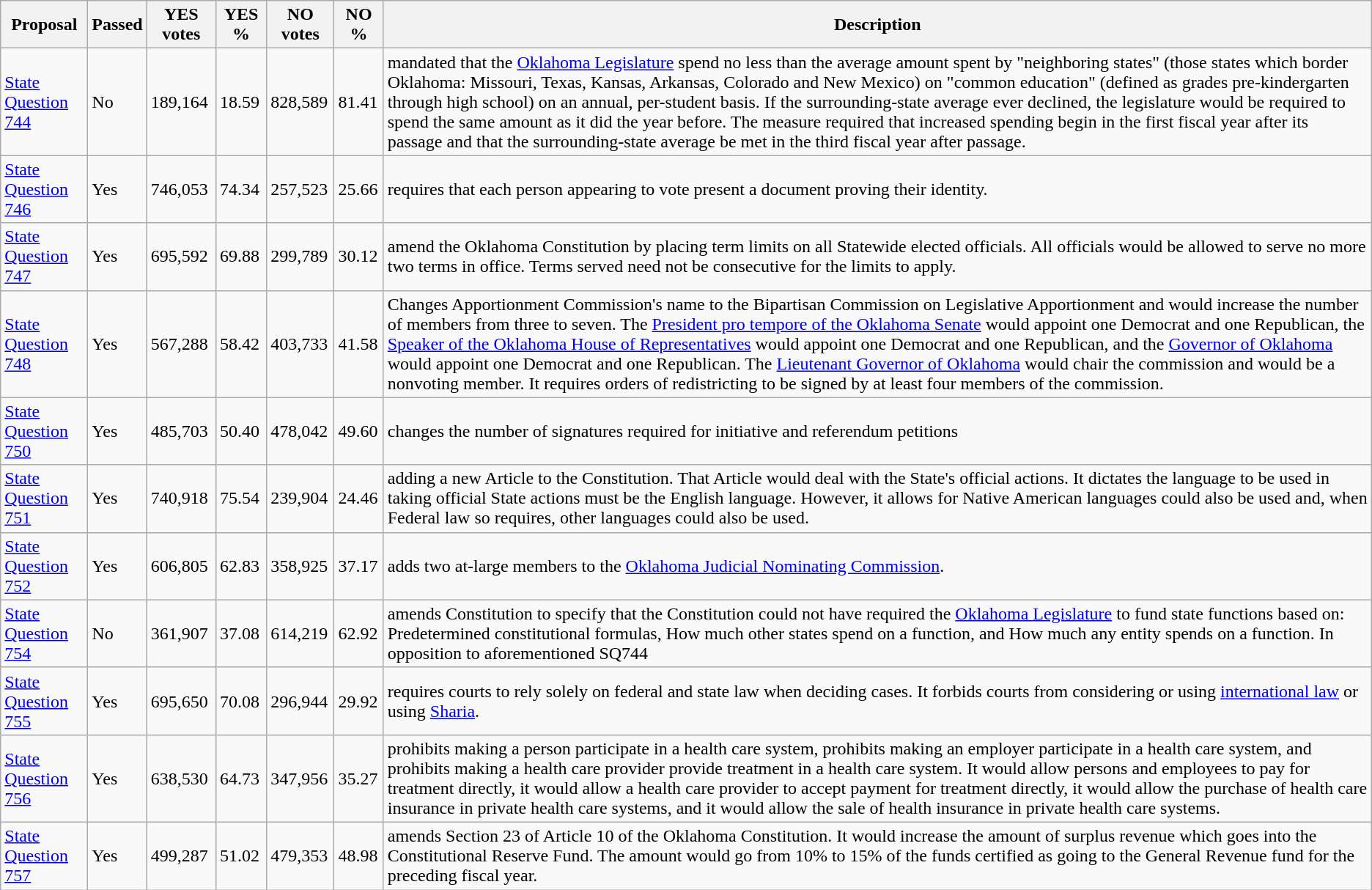<table class="wikitable sortable">
<tr>
<th>Proposal</th>
<th>Passed</th>
<th>YES votes</th>
<th>YES %</th>
<th>NO votes</th>
<th>NO %</th>
<th>Description</th>
</tr>
<tr>
<td><a href='#'>State Question 744</a></td>
<td> No</td>
<td>189,164</td>
<td>18.59</td>
<td>828,589</td>
<td>81.41</td>
<td>mandated that the <a href='#'>Oklahoma Legislature</a> spend no less than the average amount spent by "neighboring states" (those states which border Oklahoma: Missouri, Texas, Kansas, Arkansas, Colorado and New Mexico) on "common education" (defined as grades pre-kindergarten through high school) on an annual, per-student basis. If the surrounding-state average ever declined, the legislature would be required to spend the same amount as it did the year before. The measure required that increased spending begin in the first fiscal year after its passage and that the surrounding-state average be met in the third fiscal year after passage.</td>
</tr>
<tr>
<td><a href='#'>State Question 746</a></td>
<td> Yes</td>
<td>746,053</td>
<td>74.34</td>
<td>257,523</td>
<td>25.66</td>
<td>requires that each person appearing to vote present a document proving their identity.</td>
</tr>
<tr>
<td><a href='#'>State Question 747</a></td>
<td> Yes</td>
<td>695,592</td>
<td>69.88</td>
<td>299,789</td>
<td>30.12</td>
<td>amend the Oklahoma Constitution by placing term limits on all Statewide elected officials. All officials would be allowed to serve no more two terms in office. Terms served need not be consecutive for the limits to apply.</td>
</tr>
<tr>
<td><a href='#'>State Question 748</a></td>
<td> Yes</td>
<td>567,288</td>
<td>58.42</td>
<td>403,733</td>
<td>41.58</td>
<td>Changes Apportionment Commission's name to the Bipartisan Commission on Legislative Apportionment and would increase the number of members from three to seven. The <a href='#'>President pro tempore of the Oklahoma Senate</a> would appoint one Democrat and one Republican, the <a href='#'>Speaker of the Oklahoma House of Representatives</a> would appoint one Democrat and one Republican, and the <a href='#'>Governor of Oklahoma</a> would appoint one Democrat and one Republican. The <a href='#'>Lieutenant Governor of Oklahoma</a> would chair the commission and would be a nonvoting member. It requires orders of redistricting to be signed by at least four members of the commission.</td>
</tr>
<tr>
<td><a href='#'>State Question 750</a></td>
<td> Yes</td>
<td>485,703</td>
<td>50.40</td>
<td>478,042</td>
<td>49.60</td>
<td>changes the number of signatures required for initiative and referendum petitions</td>
</tr>
<tr>
<td><a href='#'>State Question 751</a></td>
<td> Yes</td>
<td>740,918</td>
<td>75.54</td>
<td>239,904</td>
<td>24.46</td>
<td>adding a new Article to the Constitution. That Article would deal with the State's official actions. It dictates the language to be used in taking official State actions must be the English language. However, it allows for Native American languages could also be used and, when Federal law so requires, other languages could also be used.</td>
</tr>
<tr>
<td><a href='#'>State Question 752</a></td>
<td> Yes</td>
<td>606,805</td>
<td>62.83</td>
<td>358,925</td>
<td>37.17</td>
<td>adds two at-large members to the <a href='#'>Oklahoma Judicial Nominating Commission</a>.</td>
</tr>
<tr>
<td><a href='#'>State Question 754</a></td>
<td> No</td>
<td>361,907</td>
<td>37.08</td>
<td>614,219</td>
<td>62.92</td>
<td>amends Constitution to specify that the Constitution could not have required the <a href='#'>Oklahoma Legislature</a> to fund state functions based on: Predetermined constitutional formulas, How much other states spend on a function, and How much any entity spends on a function. In opposition to aforementioned SQ744</td>
</tr>
<tr>
<td><a href='#'>State Question 755</a></td>
<td> Yes</td>
<td>695,650</td>
<td>70.08</td>
<td>296,944</td>
<td>29.92</td>
<td>requires courts to rely solely on federal and state law when deciding cases. It forbids courts from considering or using <a href='#'>international law</a> or using <a href='#'>Sharia</a>.</td>
</tr>
<tr>
<td><a href='#'>State Question 756</a></td>
<td> Yes</td>
<td>638,530</td>
<td>64.73</td>
<td>347,956</td>
<td>35.27</td>
<td>prohibits making a person participate in a health care system, prohibits making an employer participate in a health care system, and prohibits making a health care provider provide treatment in a health care system. It would allow persons and employees to pay for treatment directly, it would allow a health care provider to accept payment for treatment directly, it would allow the purchase of health care insurance in private health care systems, and it would allow the sale of health insurance in private health care systems.</td>
</tr>
<tr>
<td><a href='#'>State Question 757</a></td>
<td> Yes</td>
<td>499,287</td>
<td>51.02</td>
<td>479,353</td>
<td>48.98</td>
<td>amends Section 23 of Article 10 of the Oklahoma Constitution. It would increase the amount of surplus revenue which goes into the Constitutional Reserve Fund. The amount would go from 10% to 15% of the funds certified as going to the General Revenue fund for the preceding fiscal year.</td>
</tr>
</table>
